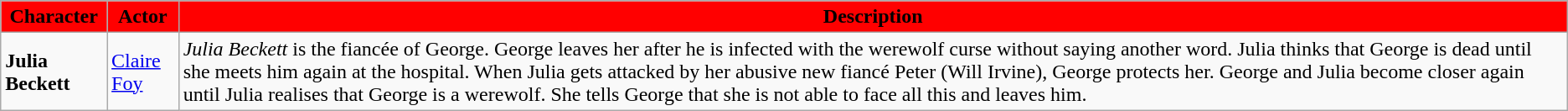<table class="wikitable sortable">
<tr>
<th style="background:#FF0000;">Character</th>
<th style="background:#FF0000;">Actor</th>
<th style="background:#FF0000;">Description</th>
</tr>
<tr>
<td> <strong>Julia Beckett</strong></td>
<td><a href='#'>Claire Foy</a></td>
<td><em>Julia Beckett</em> is the fiancée of George. George leaves her after he is infected with the werewolf curse without saying another word. Julia thinks that George is dead until she meets him again at the hospital. When Julia gets attacked by her abusive new fiancé Peter (Will Irvine), George protects her. George and Julia become closer again until Julia realises that George is a werewolf. She tells George that she is not able to face all this and leaves him.</td>
</tr>
</table>
